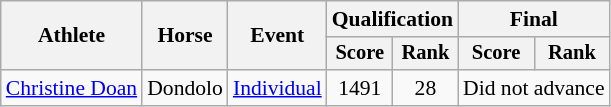<table class=wikitable style="font-size:90%">
<tr>
<th rowspan="2">Athlete</th>
<th rowspan="2">Horse</th>
<th rowspan="2">Event</th>
<th colspan="2">Qualification</th>
<th colspan="2">Final</th>
</tr>
<tr style="font-size:95%">
<th>Score</th>
<th>Rank</th>
<th>Score</th>
<th>Rank</th>
</tr>
<tr align=center>
<td align=left><a href='#'>Christine Doan</a></td>
<td align=left>Dondolo</td>
<td align=left><a href='#'>Individual</a></td>
<td>1491</td>
<td>28</td>
<td colspan=2>Did not advance</td>
</tr>
</table>
